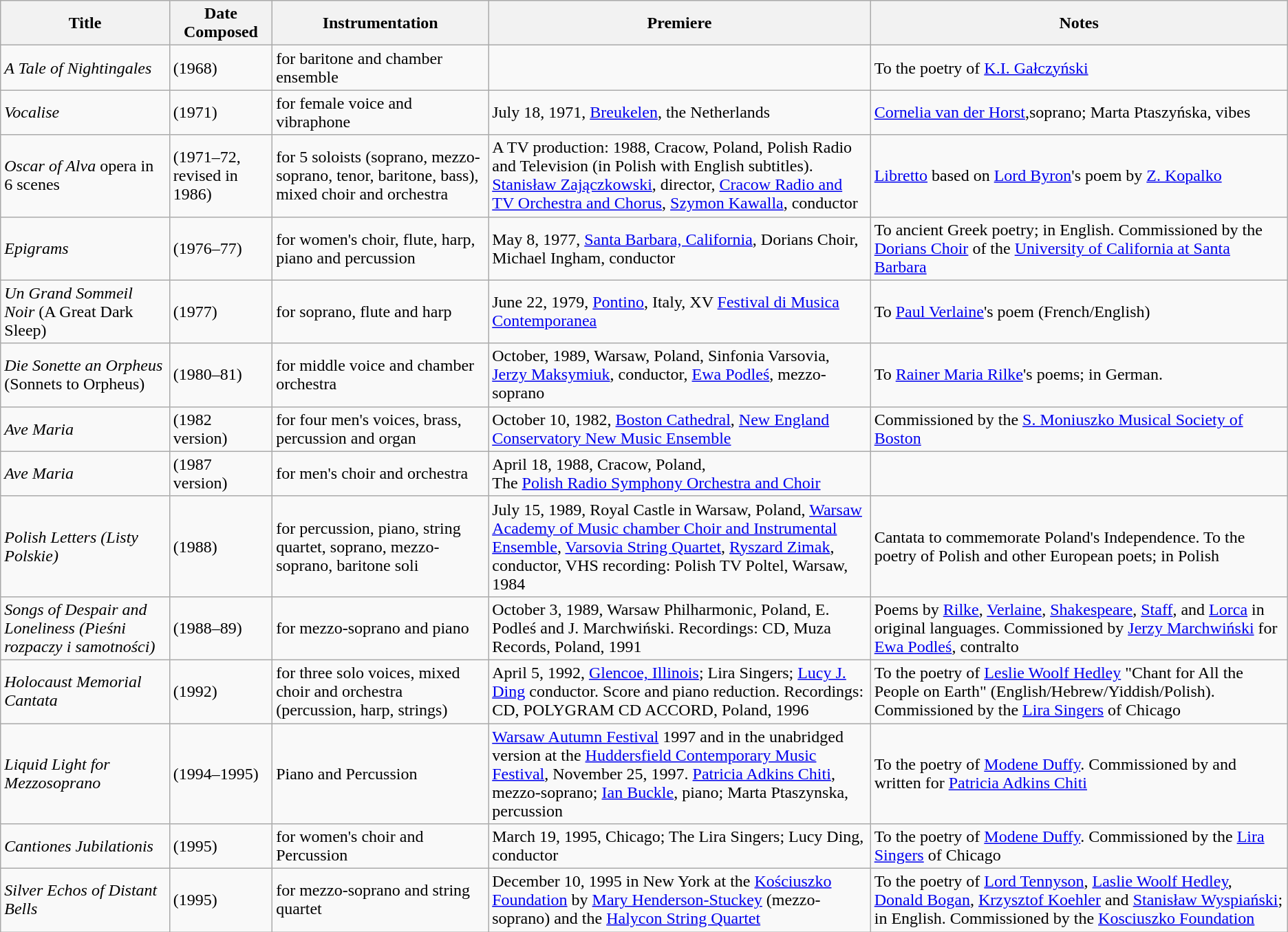<table class="wikitable collapsible">
<tr>
<th>Title</th>
<th>Date Composed</th>
<th>Instrumentation</th>
<th>Premiere</th>
<th>Notes</th>
</tr>
<tr>
<td><em>A Tale of Nightingales</em></td>
<td>(1968)</td>
<td>for baritone and chamber ensemble</td>
<td></td>
<td>To the poetry of <a href='#'>K.I. Gałczyński</a></td>
</tr>
<tr>
<td><em>Vocalise</em></td>
<td>(1971)</td>
<td>for female voice and vibraphone</td>
<td>July 18, 1971, <a href='#'>Breukelen</a>, the Netherlands</td>
<td><a href='#'>Cornelia van der Horst</a>,soprano; Marta Ptaszyńska, vibes</td>
</tr>
<tr>
<td><em>Oscar of Alva</em> opera in 6 scenes</td>
<td>(1971–72, revised in 1986)</td>
<td>for 5 soloists (soprano, mezzo-soprano, tenor, baritone, bass), mixed choir and orchestra</td>
<td>A TV production: 1988, Cracow, Poland, Polish Radio and Television (in Polish with English subtitles). <a href='#'>Stanisław Zajączkowski</a>, director, <a href='#'>Cracow Radio and TV Orchestra and Chorus</a>, <a href='#'>Szymon Kawalla</a>, conductor</td>
<td><a href='#'>Libretto</a> based on <a href='#'>Lord Byron</a>'s poem by <a href='#'>Z. Kopalko</a></td>
</tr>
<tr>
<td><em>Epigrams</em></td>
<td>(1976–77)</td>
<td>for women's choir, flute, harp, piano and percussion</td>
<td>May 8, 1977, <a href='#'>Santa Barbara, California</a>, Dorians Choir, Michael Ingham, conductor</td>
<td>To ancient Greek poetry; in English. Commissioned by the <a href='#'>Dorians Choir</a> of the <a href='#'>University of California at Santa Barbara</a></td>
</tr>
<tr>
<td><em>Un Grand Sommeil Noir</em> (A Great Dark Sleep)</td>
<td>(1977)</td>
<td>for soprano, flute and harp</td>
<td>June 22, 1979, <a href='#'>Pontino</a>, Italy, XV <a href='#'>Festival di Musica Contemporanea</a></td>
<td>To <a href='#'>Paul Verlaine</a>'s poem (French/English)</td>
</tr>
<tr>
<td><em>Die Sonette an Orpheus</em> (Sonnets to Orpheus)</td>
<td>(1980–81)</td>
<td>for middle voice and chamber orchestra</td>
<td>October, 1989, Warsaw, Poland, Sinfonia Varsovia, <a href='#'>Jerzy Maksymiuk</a>, conductor, <a href='#'>Ewa Podleś</a>, mezzo-soprano</td>
<td>To <a href='#'>Rainer Maria Rilke</a>'s poems; in German.</td>
</tr>
<tr>
<td><em>Ave Maria</em></td>
<td>(1982 version)</td>
<td>for four men's voices, brass, percussion and organ</td>
<td>October 10, 1982, <a href='#'>Boston Cathedral</a>, <a href='#'>New England Conservatory New Music Ensemble</a></td>
<td>Commissioned by the <a href='#'>S. Moniuszko Musical Society of Boston</a></td>
</tr>
<tr>
<td><em>Ave Maria</em></td>
<td>(1987 version)</td>
<td>for men's choir and orchestra</td>
<td>April 18, 1988, Cracow, Poland,<br>The <a href='#'>Polish Radio Symphony Orchestra and Choir</a></td>
</tr>
<tr>
<td><em>Polish Letters (Listy Polskie)</em></td>
<td>(1988)</td>
<td>for percussion, piano, string quartet, soprano, mezzo-soprano, baritone soli</td>
<td>July 15, 1989, Royal Castle in Warsaw, Poland, <a href='#'>Warsaw Academy of Music chamber Choir and Instrumental Ensemble</a>, <a href='#'>Varsovia String Quartet</a>, <a href='#'>Ryszard Zimak</a>, conductor, VHS recording: Polish TV Poltel, Warsaw, 1984</td>
<td>Cantata to commemorate Poland's Independence. To the poetry of Polish and other European poets; in Polish</td>
</tr>
<tr>
<td><em>Songs of Despair and Loneliness (Pieśni rozpaczy i samotności)</em></td>
<td>(1988–89)</td>
<td>for mezzo-soprano and piano</td>
<td>October 3, 1989, Warsaw Philharmonic, Poland, E. Podleś and J. Marchwiński. Recordings: CD, Muza Records, Poland, 1991</td>
<td>Poems by <a href='#'>Rilke</a>, <a href='#'>Verlaine</a>, <a href='#'>Shakespeare</a>, <a href='#'>Staff</a>, and <a href='#'>Lorca</a> in original languages. Commissioned by <a href='#'>Jerzy Marchwiński</a> for <a href='#'>Ewa Podleś</a>, contralto</td>
</tr>
<tr>
<td><em>Holocaust Memorial Cantata</em></td>
<td>(1992)</td>
<td>for three solo voices, mixed choir and orchestra (percussion, harp, strings)</td>
<td>April 5, 1992, <a href='#'>Glencoe, Illinois</a>; Lira Singers; <a href='#'>Lucy J. Ding</a> conductor. Score and piano reduction. Recordings: CD, POLYGRAM CD ACCORD, Poland, 1996</td>
<td>To the poetry of <a href='#'>Leslie Woolf Hedley</a> "Chant for All the People on Earth" (English/Hebrew/Yiddish/Polish). Commissioned by the <a href='#'>Lira Singers</a> of Chicago</td>
</tr>
<tr>
<td><em>Liquid Light for Mezzosoprano</em></td>
<td>(1994–1995)</td>
<td>Piano and Percussion</td>
<td><a href='#'>Warsaw Autumn Festival</a> 1997 and in the unabridged version at the <a href='#'>Huddersfield Contemporary Music Festival</a>, November 25, 1997. <a href='#'>Patricia Adkins Chiti</a>, mezzo-soprano; <a href='#'>Ian Buckle</a>, piano; Marta Ptaszynska, percussion</td>
<td>To the poetry of <a href='#'>Modene Duffy</a>. Commissioned by and written for <a href='#'>Patricia Adkins Chiti</a></td>
</tr>
<tr>
<td><em>Cantiones Jubilationis</em></td>
<td>(1995)</td>
<td>for women's choir and Percussion</td>
<td>March 19, 1995, Chicago; The Lira Singers; Lucy Ding, conductor</td>
<td>To the poetry of <a href='#'>Modene Duffy</a>. Commissioned by the <a href='#'>Lira Singers</a> of Chicago</td>
</tr>
<tr>
<td><em>Silver Echos of Distant Bells</em></td>
<td>(1995)</td>
<td>for mezzo-soprano and string quartet</td>
<td>December 10, 1995 in New York at the <a href='#'>Kościuszko Foundation</a> by <a href='#'>Mary Henderson-Stuckey</a> (mezzo-soprano) and the <a href='#'>Halycon String Quartet</a></td>
<td>To the poetry of <a href='#'>Lord Tennyson</a>, <a href='#'>Laslie Woolf Hedley</a>, <a href='#'>Donald Bogan</a>, <a href='#'>Krzysztof Koehler</a> and <a href='#'>Stanisław Wyspiański</a>; in English. Commissioned by the <a href='#'>Kosciuszko Foundation</a></td>
</tr>
</table>
